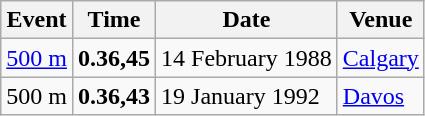<table class='wikitable'>
<tr>
<th>Event</th>
<th>Time</th>
<th>Date</th>
<th>Venue</th>
</tr>
<tr>
<td><a href='#'>500 m</a></td>
<td><strong>0.36,45</strong></td>
<td>14 February 1988</td>
<td align=left><a href='#'>Calgary</a></td>
</tr>
<tr>
<td>500 m</td>
<td><strong>0.36,43</strong></td>
<td>19 January 1992</td>
<td align=left><a href='#'>Davos</a></td>
</tr>
</table>
